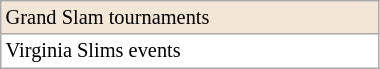<table class=wikitable style=font-size:85%;width:20%>
<tr bgcolor=#f3e6d7>
<td>Grand Slam tournaments</td>
</tr>
<tr bgcolor=#FFFFFF>
<td>Virginia Slims events</td>
</tr>
</table>
